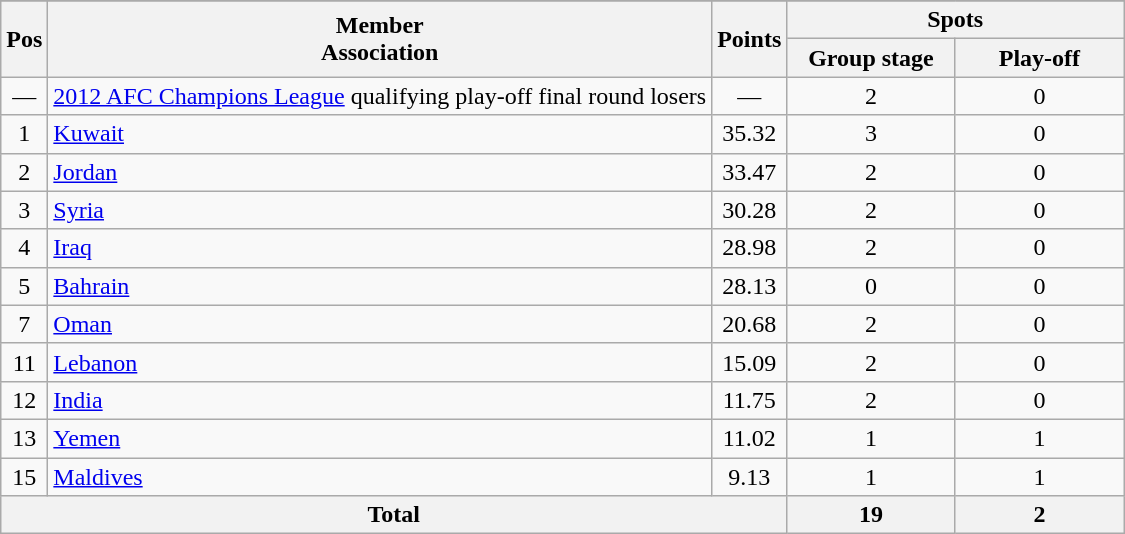<table class="wikitable" style="text-align: center;">
<tr>
</tr>
<tr>
<th rowspan="2">Pos</th>
<th rowspan="2">Member<br>Association</th>
<th rowspan="2">Points</th>
<th colspan="2">Spots</th>
</tr>
<tr>
<th width=15%>Group stage</th>
<th width=15%>Play-off</th>
</tr>
<tr>
<td>—</td>
<td align=left><a href='#'>2012 AFC Champions League</a> qualifying play-off final round losers</td>
<td>—</td>
<td>2</td>
<td>0</td>
</tr>
<tr>
<td>1</td>
<td align=left> <a href='#'>Kuwait</a></td>
<td>35.32</td>
<td>3</td>
<td>0</td>
</tr>
<tr>
<td>2</td>
<td align=left> <a href='#'>Jordan</a></td>
<td>33.47</td>
<td>2</td>
<td>0</td>
</tr>
<tr>
<td>3</td>
<td align=left> <a href='#'>Syria</a></td>
<td>30.28</td>
<td>2</td>
<td>0</td>
</tr>
<tr>
<td>4</td>
<td align=left> <a href='#'>Iraq</a></td>
<td>28.98</td>
<td>2</td>
<td>0</td>
</tr>
<tr>
<td>5</td>
<td align=left> <a href='#'>Bahrain</a></td>
<td>28.13</td>
<td>0</td>
<td>0</td>
</tr>
<tr>
<td>7</td>
<td align=left> <a href='#'>Oman</a></td>
<td>20.68</td>
<td>2</td>
<td>0</td>
</tr>
<tr>
<td>11</td>
<td align=left> <a href='#'>Lebanon</a></td>
<td>15.09</td>
<td>2</td>
<td>0</td>
</tr>
<tr>
<td>12</td>
<td align=left> <a href='#'>India</a></td>
<td>11.75</td>
<td>2</td>
<td>0</td>
</tr>
<tr>
<td>13</td>
<td align=left> <a href='#'>Yemen</a></td>
<td>11.02</td>
<td>1</td>
<td>1</td>
</tr>
<tr>
<td>15</td>
<td align=left> <a href='#'>Maldives</a></td>
<td>9.13</td>
<td>1</td>
<td>1</td>
</tr>
<tr>
<th colspan="3">Total</th>
<th>19</th>
<th>2</th>
</tr>
</table>
